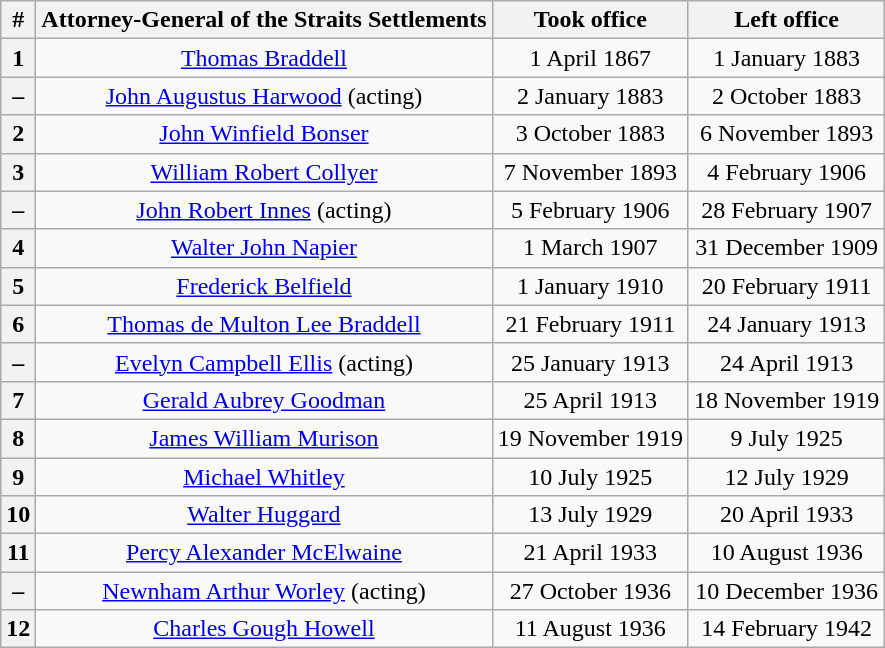<table class="wikitable" style="text-align: center;">
<tr>
<th>#</th>
<th>Attorney-General of the Straits Settlements</th>
<th>Took office</th>
<th>Left office</th>
</tr>
<tr>
<th>1</th>
<td><a href='#'>Thomas Braddell</a></td>
<td>1 April 1867</td>
<td>1 January 1883</td>
</tr>
<tr>
<th>–</th>
<td><a href='#'>John Augustus Harwood</a> (acting)</td>
<td>2 January 1883</td>
<td>2 October 1883</td>
</tr>
<tr>
<th>2</th>
<td><a href='#'>John Winfield Bonser</a></td>
<td>3 October 1883</td>
<td>6 November 1893</td>
</tr>
<tr>
<th>3</th>
<td><a href='#'>William Robert Collyer</a></td>
<td>7 November 1893</td>
<td>4 February 1906</td>
</tr>
<tr>
<th>–</th>
<td><a href='#'>John Robert Innes</a> (acting)</td>
<td>5 February 1906</td>
<td>28 February 1907</td>
</tr>
<tr>
<th>4</th>
<td><a href='#'>Walter John Napier</a></td>
<td>1 March 1907</td>
<td>31 December 1909</td>
</tr>
<tr>
<th>5</th>
<td><a href='#'>Frederick Belfield</a></td>
<td>1 January 1910</td>
<td>20 February 1911</td>
</tr>
<tr>
<th>6</th>
<td><a href='#'>Thomas de Multon Lee Braddell</a></td>
<td>21 February 1911</td>
<td>24 January 1913</td>
</tr>
<tr>
<th>–</th>
<td><a href='#'>Evelyn Campbell Ellis</a> (acting)</td>
<td>25 January 1913</td>
<td>24 April 1913</td>
</tr>
<tr>
<th>7</th>
<td><a href='#'>Gerald Aubrey Goodman</a></td>
<td>25 April 1913</td>
<td>18 November 1919</td>
</tr>
<tr>
<th>8</th>
<td><a href='#'>James William Murison</a></td>
<td>19 November 1919</td>
<td>9 July 1925</td>
</tr>
<tr>
<th>9</th>
<td><a href='#'>Michael Whitley</a></td>
<td>10 July 1925</td>
<td>12 July 1929</td>
</tr>
<tr>
<th>10</th>
<td><a href='#'>Walter Huggard</a></td>
<td>13 July 1929</td>
<td>20 April 1933</td>
</tr>
<tr>
<th>11</th>
<td><a href='#'>Percy Alexander McElwaine</a></td>
<td>21 April 1933</td>
<td>10 August 1936</td>
</tr>
<tr>
<th>–</th>
<td><a href='#'>Newnham Arthur Worley</a> (acting)</td>
<td>27 October 1936</td>
<td>10 December 1936</td>
</tr>
<tr>
<th>12</th>
<td><a href='#'>Charles Gough Howell</a></td>
<td>11 August 1936</td>
<td>14 February 1942</td>
</tr>
</table>
